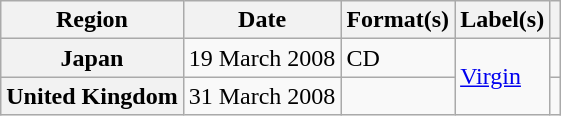<table class="wikitable plainrowheaders">
<tr>
<th scope="col">Region</th>
<th scope="col">Date</th>
<th scope="col">Format(s)</th>
<th scope="col">Label(s)</th>
<th scope="col"></th>
</tr>
<tr>
<th scope="row">Japan</th>
<td>19 March 2008</td>
<td>CD</td>
<td rowspan="2"><a href='#'>Virgin</a></td>
<td></td>
</tr>
<tr>
<th scope="row">United Kingdom</th>
<td>31 March 2008</td>
<td></td>
<td></td>
</tr>
</table>
